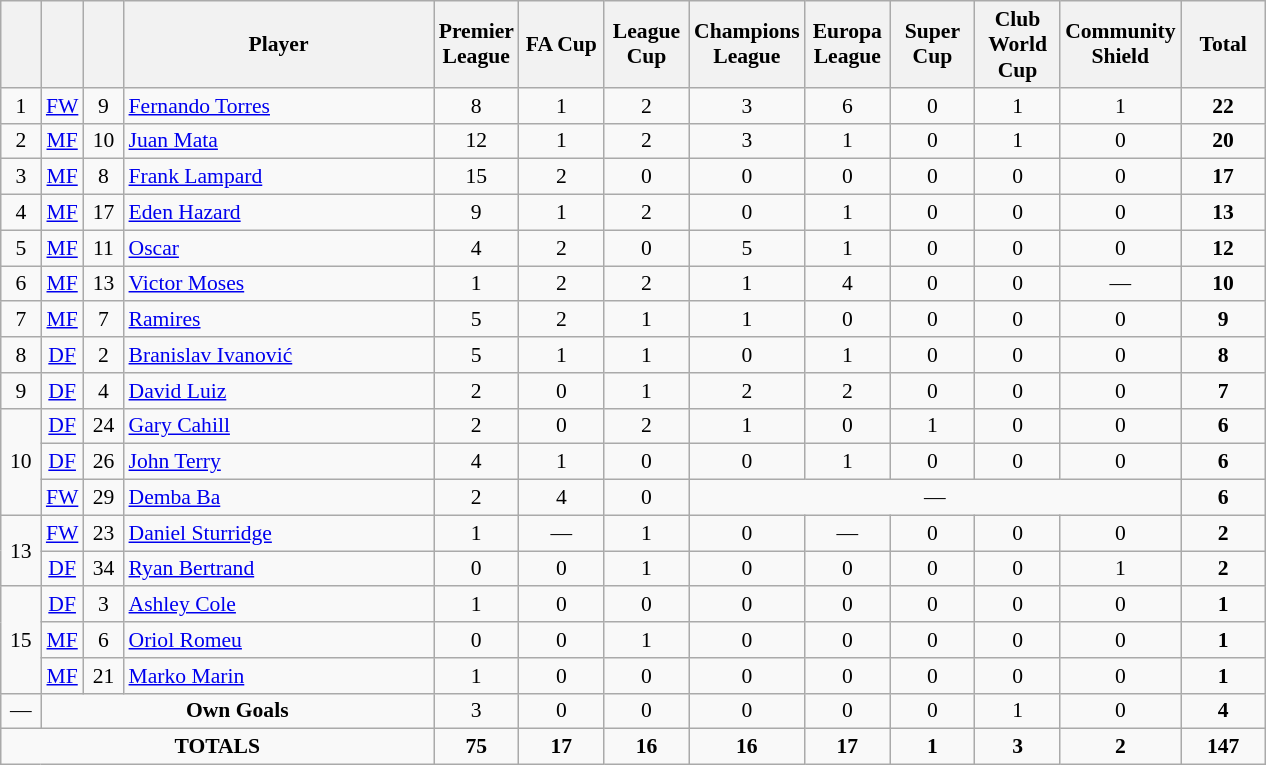<table class="wikitable" style="font-size: 90%; text-align: center;">
<tr>
<th width=20></th>
<th width=20></th>
<th width=20></th>
<th width=200>Player</th>
<th width=50>Premier League</th>
<th width=50>FA Cup</th>
<th width=50>League Cup</th>
<th width=50>Champions League</th>
<th width=50>Europa League</th>
<th width=50>Super Cup</th>
<th width=50>Club World Cup</th>
<th width=50>Community Shield</th>
<th width=50>Total</th>
</tr>
<tr>
<td>1</td>
<td><a href='#'>FW</a></td>
<td>9</td>
<td align=left> <a href='#'>Fernando Torres</a></td>
<td>8</td>
<td>1</td>
<td>2</td>
<td>3</td>
<td>6</td>
<td>0</td>
<td>1</td>
<td>1</td>
<td><strong>22</strong></td>
</tr>
<tr>
<td>2</td>
<td><a href='#'>MF</a></td>
<td>10</td>
<td align=left> <a href='#'>Juan Mata</a></td>
<td>12</td>
<td>1</td>
<td>2</td>
<td>3</td>
<td>1</td>
<td>0</td>
<td>1</td>
<td>0</td>
<td><strong>20</strong></td>
</tr>
<tr>
<td>3</td>
<td><a href='#'>MF</a></td>
<td>8</td>
<td align=left> <a href='#'>Frank Lampard</a></td>
<td>15</td>
<td>2</td>
<td>0</td>
<td>0</td>
<td>0</td>
<td>0</td>
<td>0</td>
<td>0</td>
<td><strong>17</strong></td>
</tr>
<tr>
<td>4</td>
<td><a href='#'>MF</a></td>
<td>17</td>
<td align=left> <a href='#'>Eden Hazard</a></td>
<td>9</td>
<td>1</td>
<td>2</td>
<td>0</td>
<td>1</td>
<td>0</td>
<td>0</td>
<td>0</td>
<td><strong>13</strong></td>
</tr>
<tr>
<td>5</td>
<td><a href='#'>MF</a></td>
<td>11</td>
<td align=left> <a href='#'>Oscar</a></td>
<td>4</td>
<td>2</td>
<td>0</td>
<td>5</td>
<td>1</td>
<td>0</td>
<td>0</td>
<td>0</td>
<td><strong>12</strong></td>
</tr>
<tr>
<td>6</td>
<td><a href='#'>MF</a></td>
<td>13</td>
<td align=left> <a href='#'>Victor Moses</a></td>
<td>1</td>
<td>2</td>
<td>2</td>
<td>1</td>
<td>4</td>
<td>0</td>
<td>0</td>
<td>—</td>
<td><strong>10</strong></td>
</tr>
<tr>
<td>7</td>
<td><a href='#'>MF</a></td>
<td>7</td>
<td align=left> <a href='#'>Ramires</a></td>
<td>5</td>
<td>2</td>
<td>1</td>
<td>1</td>
<td>0</td>
<td>0</td>
<td>0</td>
<td>0</td>
<td><strong>9</strong></td>
</tr>
<tr>
<td>8</td>
<td><a href='#'>DF</a></td>
<td>2</td>
<td align=left> <a href='#'>Branislav Ivanović</a></td>
<td>5</td>
<td>1</td>
<td>1</td>
<td>0</td>
<td>1</td>
<td>0</td>
<td>0</td>
<td>0</td>
<td><strong>8</strong></td>
</tr>
<tr>
<td>9</td>
<td><a href='#'>DF</a></td>
<td>4</td>
<td align=left> <a href='#'>David Luiz</a></td>
<td>2</td>
<td>0</td>
<td>1</td>
<td>2</td>
<td>2</td>
<td>0</td>
<td>0</td>
<td>0</td>
<td><strong>7</strong></td>
</tr>
<tr>
<td rowspan=3>10</td>
<td><a href='#'>DF</a></td>
<td>24</td>
<td align=left> <a href='#'>Gary Cahill</a></td>
<td>2</td>
<td>0</td>
<td>2</td>
<td>1</td>
<td>0</td>
<td>1</td>
<td>0</td>
<td>0</td>
<td><strong>6</strong></td>
</tr>
<tr>
<td><a href='#'>DF</a></td>
<td>26</td>
<td align=left> <a href='#'>John Terry</a></td>
<td>4</td>
<td>1</td>
<td>0</td>
<td>0</td>
<td>1</td>
<td>0</td>
<td>0</td>
<td>0</td>
<td><strong>6</strong></td>
</tr>
<tr>
<td><a href='#'>FW</a></td>
<td>29</td>
<td align=left> <a href='#'>Demba Ba</a></td>
<td>2</td>
<td>4</td>
<td>0</td>
<td colspan="5">—</td>
<td><strong>6</strong></td>
</tr>
<tr>
<td rowspan=2>13</td>
<td><a href='#'>FW</a></td>
<td>23</td>
<td align=left> <a href='#'>Daniel Sturridge</a></td>
<td>1</td>
<td>—</td>
<td>1</td>
<td>0</td>
<td>—</td>
<td>0</td>
<td>0</td>
<td>0</td>
<td><strong>2</strong></td>
</tr>
<tr>
<td><a href='#'>DF</a></td>
<td>34</td>
<td align=left> <a href='#'>Ryan Bertrand</a></td>
<td>0</td>
<td>0</td>
<td>1</td>
<td>0</td>
<td>0</td>
<td>0</td>
<td>0</td>
<td>1</td>
<td><strong>2</strong></td>
</tr>
<tr>
<td rowspan=3>15</td>
<td><a href='#'>DF</a></td>
<td>3</td>
<td align=left> <a href='#'>Ashley Cole</a></td>
<td>1</td>
<td>0</td>
<td>0</td>
<td>0</td>
<td>0</td>
<td>0</td>
<td>0</td>
<td>0</td>
<td><strong>1</strong></td>
</tr>
<tr>
<td><a href='#'>MF</a></td>
<td>6</td>
<td align=left> <a href='#'>Oriol Romeu</a></td>
<td>0</td>
<td>0</td>
<td>1</td>
<td>0</td>
<td>0</td>
<td>0</td>
<td>0</td>
<td>0</td>
<td><strong>1</strong></td>
</tr>
<tr>
<td><a href='#'>MF</a></td>
<td>21</td>
<td align=left> <a href='#'>Marko Marin</a></td>
<td>1</td>
<td>0</td>
<td>0</td>
<td>0</td>
<td>0</td>
<td>0</td>
<td>0</td>
<td>0</td>
<td><strong>1</strong></td>
</tr>
<tr>
<td>—</td>
<td colspan="3"><strong>Own Goals</strong></td>
<td>3</td>
<td>0</td>
<td>0</td>
<td>0</td>
<td>0</td>
<td>0</td>
<td>1</td>
<td>0</td>
<td><strong>4</strong></td>
</tr>
<tr>
<td colspan="4"><strong>TOTALS</strong></td>
<td><strong>75</strong></td>
<td><strong>17</strong></td>
<td><strong>16</strong></td>
<td><strong>16</strong></td>
<td><strong>17</strong></td>
<td><strong>1</strong></td>
<td><strong>3</strong></td>
<td><strong>2</strong></td>
<td><strong>147</strong></td>
</tr>
</table>
